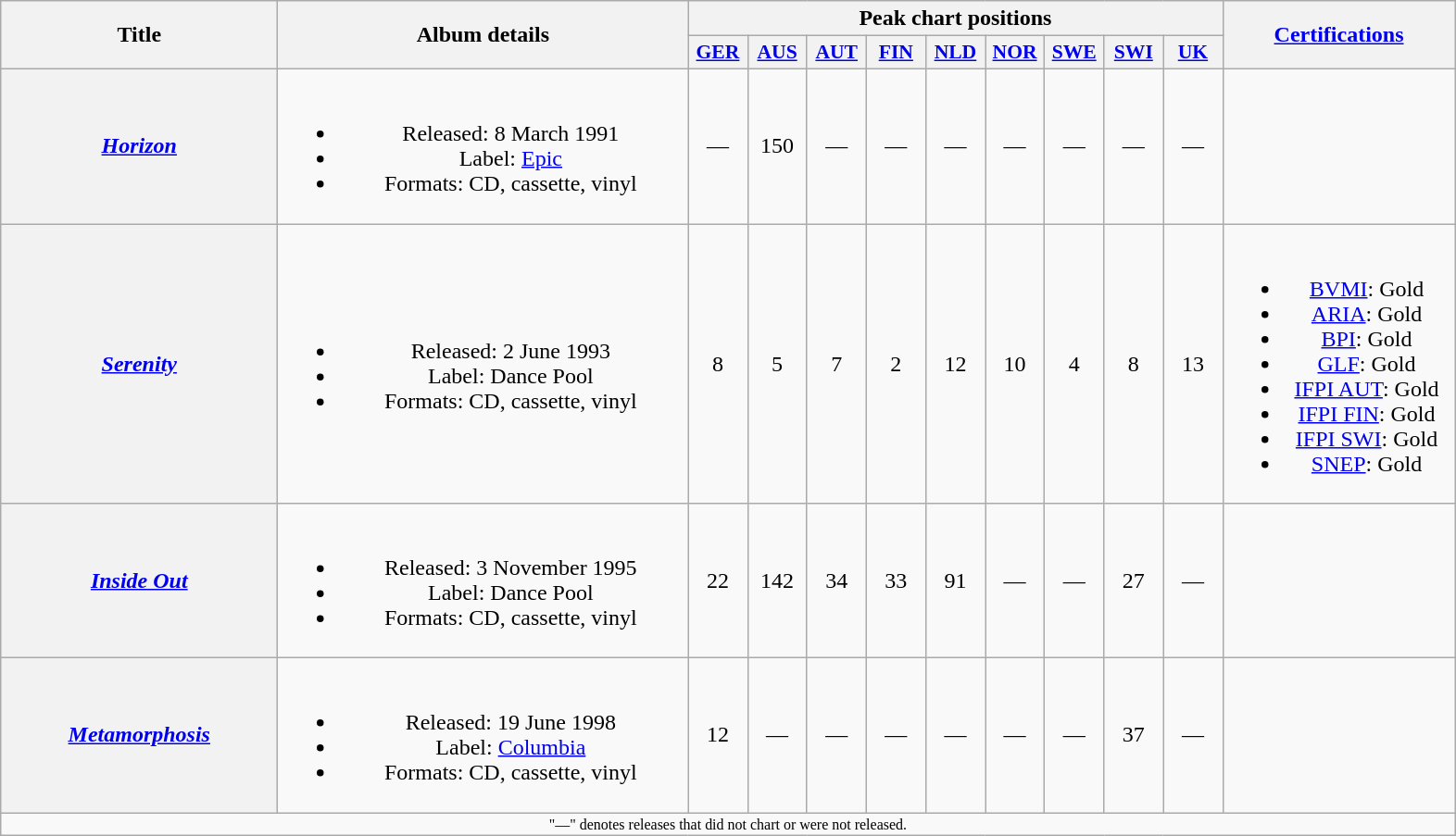<table class="wikitable plainrowheaders" style="text-align:center;">
<tr>
<th scope="col" rowspan="2" style="width:12em;">Title</th>
<th scope="col" rowspan="2" style="width:18em;">Album details</th>
<th scope="col" colspan="9">Peak chart positions</th>
<th scope="col" rowspan="2" style="width:10em;"><a href='#'>Certifications</a></th>
</tr>
<tr>
<th scope="col" style="width:2.5em;font-size:90%;"><a href='#'>GER</a><br></th>
<th scope="col" style="width:2.5em;font-size:90%;"><a href='#'>AUS</a><br></th>
<th scope="col" style="width:2.5em;font-size:90%;"><a href='#'>AUT</a><br></th>
<th scope="col" style="width:2.5em;font-size:90%;"><a href='#'>FIN</a><br></th>
<th scope="col" style="width:2.5em;font-size:90%;"><a href='#'>NLD</a><br></th>
<th scope="col" style="width:2.5em;font-size:90%;"><a href='#'>NOR</a><br></th>
<th scope="col" style="width:2.5em;font-size:90%;"><a href='#'>SWE</a><br></th>
<th scope="col" style="width:2.5em;font-size:90%;"><a href='#'>SWI</a><br></th>
<th scope="col" style="width:2.5em;font-size:90%;"><a href='#'>UK</a><br></th>
</tr>
<tr>
<th scope="row"><em><a href='#'>Horizon</a></em></th>
<td><br><ul><li>Released: 8 March 1991</li><li>Label: <a href='#'>Epic</a></li><li>Formats: CD, cassette, vinyl</li></ul></td>
<td>—</td>
<td>150</td>
<td>—</td>
<td>—</td>
<td>—</td>
<td>—</td>
<td>—</td>
<td>—</td>
<td>—</td>
<td></td>
</tr>
<tr>
<th scope="row"><em><a href='#'>Serenity</a></em></th>
<td><br><ul><li>Released: 2 June 1993</li><li>Label: Dance Pool</li><li>Formats: CD, cassette, vinyl</li></ul></td>
<td>8</td>
<td>5</td>
<td>7</td>
<td>2</td>
<td>12</td>
<td>10</td>
<td>4</td>
<td>8</td>
<td>13</td>
<td><br><ul><li><a href='#'>BVMI</a>: Gold</li><li><a href='#'>ARIA</a>: Gold</li><li><a href='#'>BPI</a>: Gold</li><li><a href='#'>GLF</a>: Gold</li><li><a href='#'>IFPI AUT</a>: Gold</li><li><a href='#'>IFPI FIN</a>: Gold</li><li><a href='#'>IFPI SWI</a>: Gold</li><li><a href='#'>SNEP</a>: Gold</li></ul></td>
</tr>
<tr>
<th scope="row"><em><a href='#'>Inside Out</a></em></th>
<td><br><ul><li>Released: 3 November 1995</li><li>Label: Dance Pool</li><li>Formats: CD, cassette, vinyl</li></ul></td>
<td>22</td>
<td>142</td>
<td>34</td>
<td>33</td>
<td>91</td>
<td>—</td>
<td>—</td>
<td>27</td>
<td>—</td>
<td></td>
</tr>
<tr>
<th scope="row"><em><a href='#'>Metamorphosis</a></em></th>
<td><br><ul><li>Released: 19 June 1998</li><li>Label: <a href='#'>Columbia</a></li><li>Formats: CD, cassette, vinyl</li></ul></td>
<td>12</td>
<td>—</td>
<td>—</td>
<td>—</td>
<td>—</td>
<td>—</td>
<td>—</td>
<td>37</td>
<td>—</td>
<td></td>
</tr>
<tr>
<td align="center" colspan="15" style="font-size:8pt">"—" denotes releases that did not chart or were not released.</td>
</tr>
</table>
